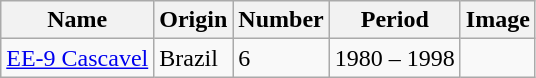<table class="wikitable mw-collapsible mw-collapsed">
<tr>
<th>Name</th>
<th>Origin</th>
<th>Number</th>
<th>Period</th>
<th>Image</th>
</tr>
<tr>
<td><a href='#'>EE-9 Cascavel</a></td>
<td>Brazil</td>
<td>6</td>
<td>1980 – 1998</td>
<td></td>
</tr>
</table>
